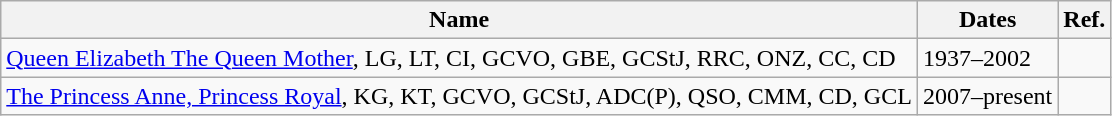<table class="wikitable">
<tr>
<th>Name</th>
<th>Dates</th>
<th>Ref.</th>
</tr>
<tr>
<td><a href='#'>Queen Elizabeth The Queen Mother</a>, LG, LT, CI, GCVO, GBE, GCStJ, RRC, ONZ, CC, CD</td>
<td>1937–2002</td>
<td></td>
</tr>
<tr>
<td><a href='#'>The Princess Anne, Princess Royal</a>, KG, KT, GCVO, GCStJ, ADC(P), QSO, CMM, CD, GCL</td>
<td>2007–present</td>
<td></td>
</tr>
</table>
